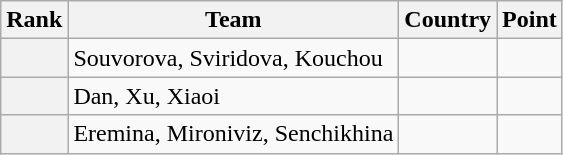<table class="wikitable sortable">
<tr>
<th>Rank</th>
<th>Team</th>
<th>Country</th>
<th>Point</th>
</tr>
<tr>
<th></th>
<td>Souvorova, Sviridova, Kouchou</td>
<td></td>
<td></td>
</tr>
<tr>
<th></th>
<td>Dan, Xu, Xiaoi</td>
<td></td>
<td></td>
</tr>
<tr>
<th></th>
<td>Eremina, Mironiviz, Senchikhina</td>
<td></td>
<td></td>
</tr>
</table>
